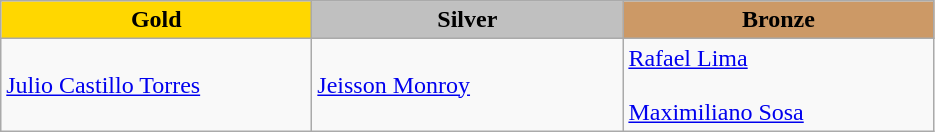<table class="wikitable" style="text-align:left">
<tr align="center">
<td width=200 bgcolor=gold><strong>Gold</strong></td>
<td width=200 bgcolor=silver><strong>Silver</strong></td>
<td width=200 bgcolor=CC9966><strong>Bronze</strong></td>
</tr>
<tr>
<td><a href='#'>Julio Castillo Torres</a><br></td>
<td><a href='#'>Jeisson Monroy</a><br></td>
<td><a href='#'>Rafael Lima</a><br><br><a href='#'>Maximiliano Sosa</a><br></td>
</tr>
</table>
